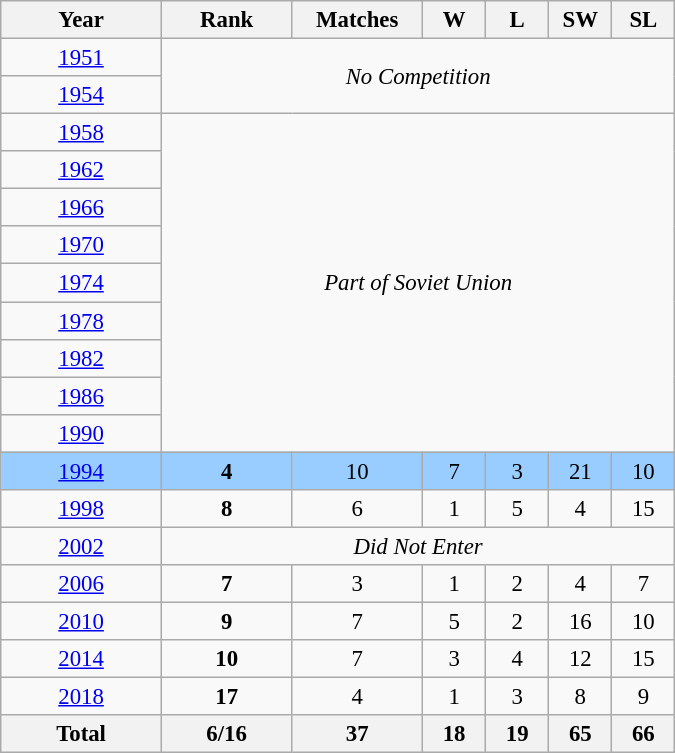<table class="wikitable" style="text-align:center; font-size:95%">
<tr>
<th width=100>Year</th>
<th width=80>Rank</th>
<th width=80>Matches</th>
<th width=35>W</th>
<th width=35>L</th>
<th width=35>SW</th>
<th width=35>SL</th>
</tr>
<tr>
<td> <a href='#'>1951</a></td>
<td rowspan=2 colspan=6><em>No Competition</em></td>
</tr>
<tr>
<td> <a href='#'>1954</a></td>
</tr>
<tr>
<td> <a href='#'>1958</a></td>
<td rowspan=9 colspan=6><em>Part of Soviet Union</em></td>
</tr>
<tr>
<td> <a href='#'>1962</a></td>
</tr>
<tr>
<td> <a href='#'>1966</a></td>
</tr>
<tr>
<td> <a href='#'>1970</a></td>
</tr>
<tr>
<td> <a href='#'>1974</a></td>
</tr>
<tr>
<td> <a href='#'>1978</a></td>
</tr>
<tr>
<td> <a href='#'>1982</a></td>
</tr>
<tr>
<td> <a href='#'>1986</a></td>
</tr>
<tr>
<td> <a href='#'>1990</a></td>
</tr>
<tr bgcolor=#9acdff>
<td> <a href='#'>1994</a></td>
<td><strong>4</strong></td>
<td>10</td>
<td>7</td>
<td>3</td>
<td>21</td>
<td>10</td>
</tr>
<tr>
<td> <a href='#'>1998</a></td>
<td><strong>8</strong></td>
<td>6</td>
<td>1</td>
<td>5</td>
<td>4</td>
<td>15</td>
</tr>
<tr>
<td> <a href='#'>2002</a></td>
<td colspan=6><em>Did Not Enter</em></td>
</tr>
<tr>
<td> <a href='#'>2006</a></td>
<td><strong>7</strong></td>
<td>3</td>
<td>1</td>
<td>2</td>
<td>4</td>
<td>7</td>
</tr>
<tr>
<td> <a href='#'>2010</a></td>
<td><strong>9</strong></td>
<td>7</td>
<td>5</td>
<td>2</td>
<td>16</td>
<td>10</td>
</tr>
<tr>
<td> <a href='#'>2014</a></td>
<td><strong>10</strong></td>
<td>7</td>
<td>3</td>
<td>4</td>
<td>12</td>
<td>15</td>
</tr>
<tr>
<td> <a href='#'>2018</a></td>
<td><strong>17</strong></td>
<td>4</td>
<td>1</td>
<td>3</td>
<td>8</td>
<td>9</td>
</tr>
<tr>
<th>Total</th>
<th>6/16</th>
<th>37</th>
<th>18</th>
<th>19</th>
<th>65</th>
<th>66</th>
</tr>
</table>
